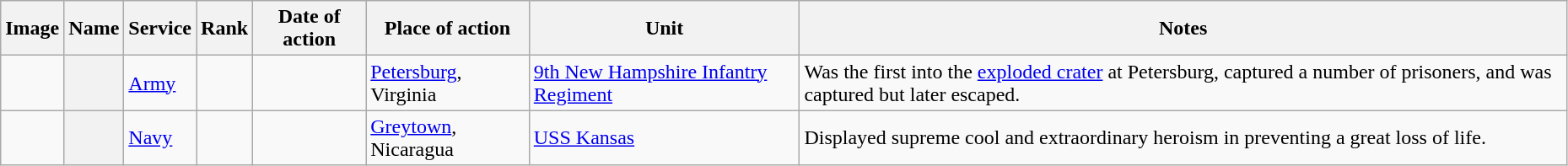<table class="wikitable sortable plainrowheaders" width="98%">
<tr>
<th scope="col" class="unsortable">Image</th>
<th scope="col">Name</th>
<th scope="col">Service</th>
<th scope="col">Rank</th>
<th scope="col">Date of action</th>
<th scope="col">Place of action</th>
<th scope="col">Unit</th>
<th class="unsortable">Notes</th>
</tr>
<tr>
<td></td>
<th scope="row"></th>
<td><a href='#'>Army</a></td>
<td></td>
<td></td>
<td><a href='#'>Petersburg</a>, Virginia</td>
<td><a href='#'>9th New Hampshire Infantry Regiment</a></td>
<td>Was the first into the <a href='#'>exploded crater</a> at Petersburg, captured a number of prisoners, and was captured but later escaped.</td>
</tr>
<tr>
<td></td>
<th scope=row></th>
<td><a href='#'>Navy</a></td>
<td></td>
<td></td>
<td><a href='#'>Greytown</a>, Nicaragua</td>
<td><a href='#'>USS Kansas</a></td>
<td>Displayed supreme cool and extraordinary heroism in preventing a great loss of life.</td>
</tr>
</table>
